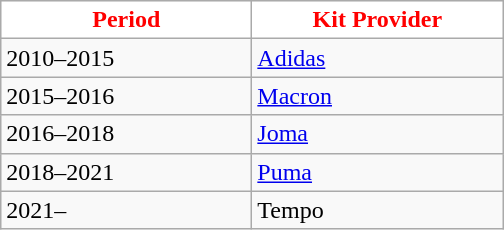<table class="wikitable" style="text-align: left">
<tr>
<th style="color:#FF0000; background:#FFFFFF; width:10em;">Period</th>
<th style="color:#FF0000; background:#FFFFFF; width:10em;">Kit Provider</th>
</tr>
<tr>
<td>2010–2015</td>
<td><a href='#'>Adidas</a></td>
</tr>
<tr>
<td>2015–2016</td>
<td><a href='#'>Macron</a></td>
</tr>
<tr>
<td>2016–2018</td>
<td><a href='#'>Joma</a></td>
</tr>
<tr>
<td>2018–2021</td>
<td><a href='#'>Puma</a></td>
</tr>
<tr>
<td>2021–</td>
<td>Tempo</td>
</tr>
</table>
